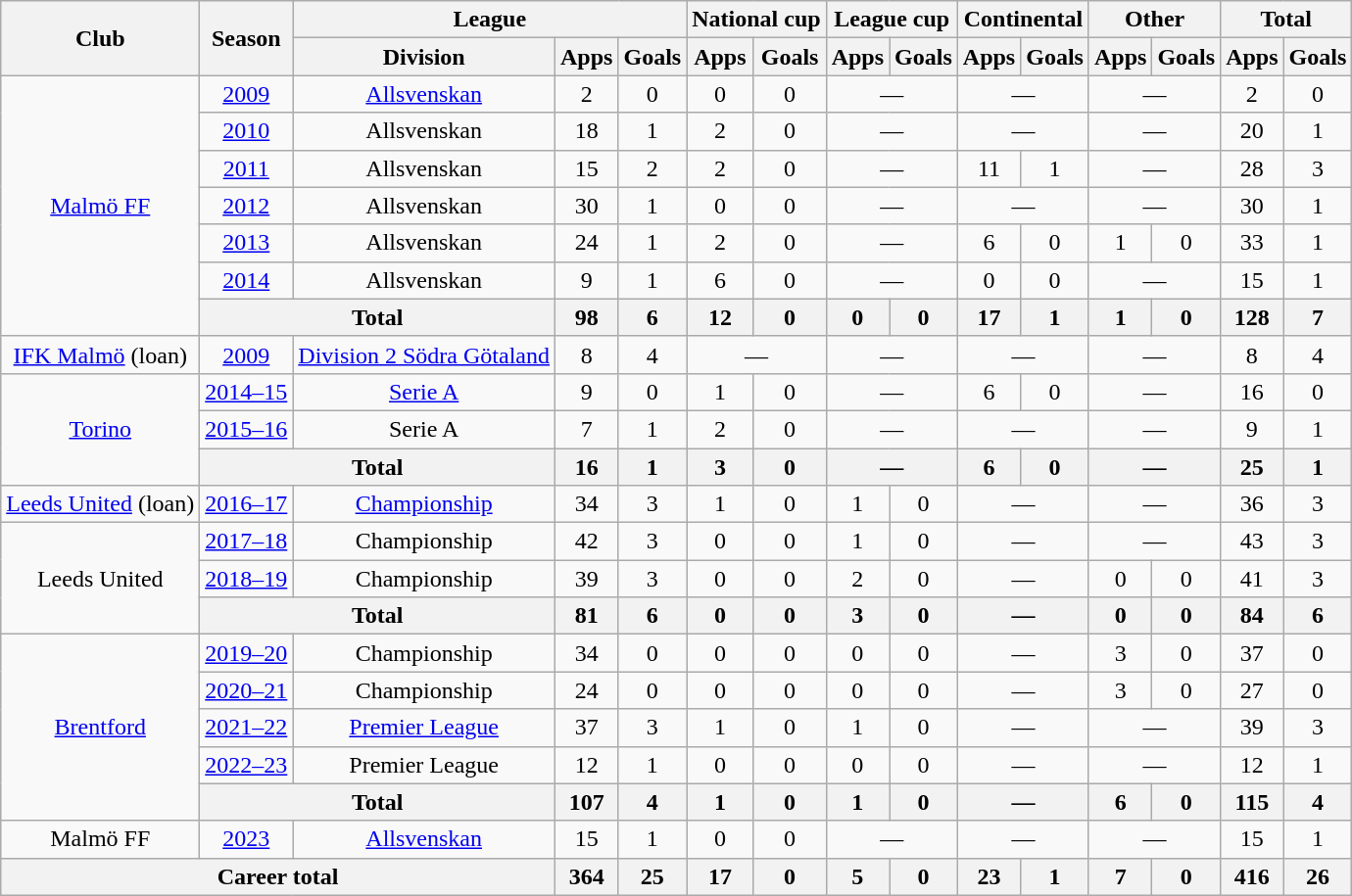<table class="wikitable" style="text-align: center;">
<tr>
<th rowspan="2">Club</th>
<th rowspan="2">Season</th>
<th colspan="3">League</th>
<th colspan="2">National cup</th>
<th colspan="2">League cup</th>
<th colspan="2">Continental</th>
<th colspan="2">Other</th>
<th colspan="2">Total</th>
</tr>
<tr>
<th>Division</th>
<th>Apps</th>
<th>Goals</th>
<th>Apps</th>
<th>Goals</th>
<th>Apps</th>
<th>Goals</th>
<th>Apps</th>
<th>Goals</th>
<th>Apps</th>
<th>Goals</th>
<th>Apps</th>
<th>Goals</th>
</tr>
<tr>
<td rowspan="7"><a href='#'>Malmö FF</a></td>
<td><a href='#'>2009</a></td>
<td><a href='#'>Allsvenskan</a></td>
<td>2</td>
<td>0</td>
<td>0</td>
<td>0</td>
<td colspan="2">—</td>
<td colspan="2">—</td>
<td colspan="2">—</td>
<td>2</td>
<td>0</td>
</tr>
<tr>
<td><a href='#'>2010</a></td>
<td>Allsvenskan</td>
<td>18</td>
<td>1</td>
<td>2</td>
<td>0</td>
<td colspan="2">—</td>
<td colspan="2">—</td>
<td colspan="2">—</td>
<td>20</td>
<td>1</td>
</tr>
<tr>
<td><a href='#'>2011</a></td>
<td>Allsvenskan</td>
<td>15</td>
<td>2</td>
<td>2</td>
<td>0</td>
<td colspan="2">—</td>
<td>11</td>
<td>1</td>
<td colspan="2">—</td>
<td>28</td>
<td>3</td>
</tr>
<tr>
<td><a href='#'>2012</a></td>
<td>Allsvenskan</td>
<td>30</td>
<td>1</td>
<td>0</td>
<td>0</td>
<td colspan="2">—</td>
<td colspan="2">—</td>
<td colspan="2">—</td>
<td>30</td>
<td>1</td>
</tr>
<tr>
<td><a href='#'>2013</a></td>
<td>Allsvenskan</td>
<td>24</td>
<td>1</td>
<td>2</td>
<td>0</td>
<td colspan="2">—</td>
<td>6</td>
<td>0</td>
<td>1</td>
<td>0</td>
<td>33</td>
<td>1</td>
</tr>
<tr>
<td><a href='#'>2014</a></td>
<td>Allsvenskan</td>
<td>9</td>
<td>1</td>
<td>6</td>
<td>0</td>
<td colspan="2">—</td>
<td>0</td>
<td>0</td>
<td colspan="2">—</td>
<td>15</td>
<td>1</td>
</tr>
<tr>
<th colspan="2">Total</th>
<th>98</th>
<th>6</th>
<th>12</th>
<th>0</th>
<th>0</th>
<th>0</th>
<th>17</th>
<th>1</th>
<th>1</th>
<th>0</th>
<th>128</th>
<th>7</th>
</tr>
<tr>
<td><a href='#'>IFK Malmö</a> (loan)</td>
<td><a href='#'>2009</a></td>
<td><a href='#'>Division 2 Södra Götaland</a></td>
<td>8</td>
<td>4</td>
<td colspan="2">—</td>
<td colspan="2">—</td>
<td colspan="2">—</td>
<td colspan="2">—</td>
<td>8</td>
<td>4</td>
</tr>
<tr>
<td rowspan="3"><a href='#'>Torino</a></td>
<td><a href='#'>2014–15</a></td>
<td><a href='#'>Serie A</a></td>
<td>9</td>
<td>0</td>
<td>1</td>
<td>0</td>
<td colspan="2">—</td>
<td>6</td>
<td>0</td>
<td colspan="2">—</td>
<td>16</td>
<td>0</td>
</tr>
<tr>
<td><a href='#'>2015–16</a></td>
<td>Serie A</td>
<td>7</td>
<td>1</td>
<td>2</td>
<td>0</td>
<td colspan="2">—</td>
<td colspan="2">—</td>
<td colspan="2">—</td>
<td>9</td>
<td>1</td>
</tr>
<tr>
<th colspan="2">Total</th>
<th>16</th>
<th>1</th>
<th>3</th>
<th>0</th>
<th colspan="2">—</th>
<th>6</th>
<th>0</th>
<th colspan="2">—</th>
<th>25</th>
<th>1</th>
</tr>
<tr>
<td><a href='#'>Leeds United</a> (loan)</td>
<td><a href='#'>2016–17</a></td>
<td><a href='#'>Championship</a></td>
<td>34</td>
<td>3</td>
<td>1</td>
<td>0</td>
<td>1</td>
<td>0</td>
<td colspan="2">—</td>
<td colspan="2">—</td>
<td>36</td>
<td>3</td>
</tr>
<tr>
<td rowspan="3">Leeds United</td>
<td><a href='#'>2017–18</a></td>
<td>Championship</td>
<td>42</td>
<td>3</td>
<td>0</td>
<td>0</td>
<td>1</td>
<td>0</td>
<td colspan="2">—</td>
<td colspan="2">—</td>
<td>43</td>
<td>3</td>
</tr>
<tr>
<td><a href='#'>2018–19</a></td>
<td>Championship</td>
<td>39</td>
<td>3</td>
<td>0</td>
<td>0</td>
<td>2</td>
<td>0</td>
<td colspan="2">—</td>
<td>0</td>
<td>0</td>
<td>41</td>
<td>3</td>
</tr>
<tr>
<th colspan="2">Total</th>
<th>81</th>
<th>6</th>
<th>0</th>
<th>0</th>
<th>3</th>
<th>0</th>
<th colspan="2">—</th>
<th>0</th>
<th>0</th>
<th>84</th>
<th>6</th>
</tr>
<tr>
<td rowspan="5"><a href='#'>Brentford</a></td>
<td><a href='#'>2019–20</a></td>
<td>Championship</td>
<td>34</td>
<td>0</td>
<td>0</td>
<td>0</td>
<td>0</td>
<td>0</td>
<td colspan="2">—</td>
<td>3</td>
<td>0</td>
<td>37</td>
<td>0</td>
</tr>
<tr>
<td><a href='#'>2020–21</a></td>
<td>Championship</td>
<td>24</td>
<td>0</td>
<td>0</td>
<td>0</td>
<td>0</td>
<td>0</td>
<td colspan="2">—</td>
<td>3</td>
<td>0</td>
<td>27</td>
<td>0</td>
</tr>
<tr>
<td><a href='#'>2021–22</a></td>
<td><a href='#'>Premier League</a></td>
<td>37</td>
<td>3</td>
<td>1</td>
<td>0</td>
<td>1</td>
<td>0</td>
<td colspan="2">—</td>
<td colspan="2">—</td>
<td>39</td>
<td>3</td>
</tr>
<tr>
<td><a href='#'>2022–23</a></td>
<td>Premier League</td>
<td>12</td>
<td>1</td>
<td>0</td>
<td>0</td>
<td>0</td>
<td>0</td>
<td colspan="2">—</td>
<td colspan="2">—</td>
<td>12</td>
<td>1</td>
</tr>
<tr>
<th colspan="2">Total</th>
<th>107</th>
<th>4</th>
<th>1</th>
<th>0</th>
<th>1</th>
<th>0</th>
<th colspan="2">—</th>
<th>6</th>
<th>0</th>
<th>115</th>
<th>4</th>
</tr>
<tr>
<td>Malmö FF</td>
<td><a href='#'>2023</a></td>
<td><a href='#'>Allsvenskan</a></td>
<td>15</td>
<td>1</td>
<td>0</td>
<td>0</td>
<td colspan="2">—</td>
<td colspan="2">—</td>
<td colspan="2">—</td>
<td>15</td>
<td>1</td>
</tr>
<tr>
<th colspan="3">Career total</th>
<th>364</th>
<th>25</th>
<th>17</th>
<th>0</th>
<th>5</th>
<th>0</th>
<th>23</th>
<th>1</th>
<th>7</th>
<th>0</th>
<th>416</th>
<th>26</th>
</tr>
</table>
